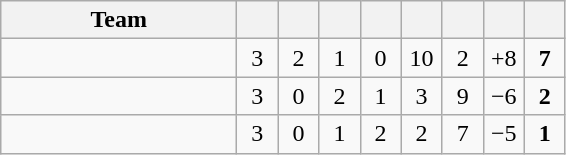<table class="wikitable" style="text-align:center;">
<tr>
<th width=150>Team</th>
<th width=20 abbr="Played"></th>
<th width=20 abbr="Won"></th>
<th width=20 abbr="Drawn"></th>
<th width=20 abbr="Lost"></th>
<th width=20 abbr="Goals for"></th>
<th width=20 abbr="Goals against"></th>
<th width=20 abbr="Goal difference"></th>
<th width=20 abbr="Points"></th>
</tr>
<tr>
<td align="left"></td>
<td>3</td>
<td>2</td>
<td>1</td>
<td>0</td>
<td>10</td>
<td>2</td>
<td>+8</td>
<td><strong>7</strong></td>
</tr>
<tr>
<td align="left"></td>
<td>3</td>
<td>0</td>
<td>2</td>
<td>1</td>
<td>3</td>
<td>9</td>
<td>−6</td>
<td><strong>2</strong></td>
</tr>
<tr>
<td align="left"></td>
<td>3</td>
<td>0</td>
<td>1</td>
<td>2</td>
<td>2</td>
<td>7</td>
<td>−5</td>
<td><strong>1</strong></td>
</tr>
</table>
